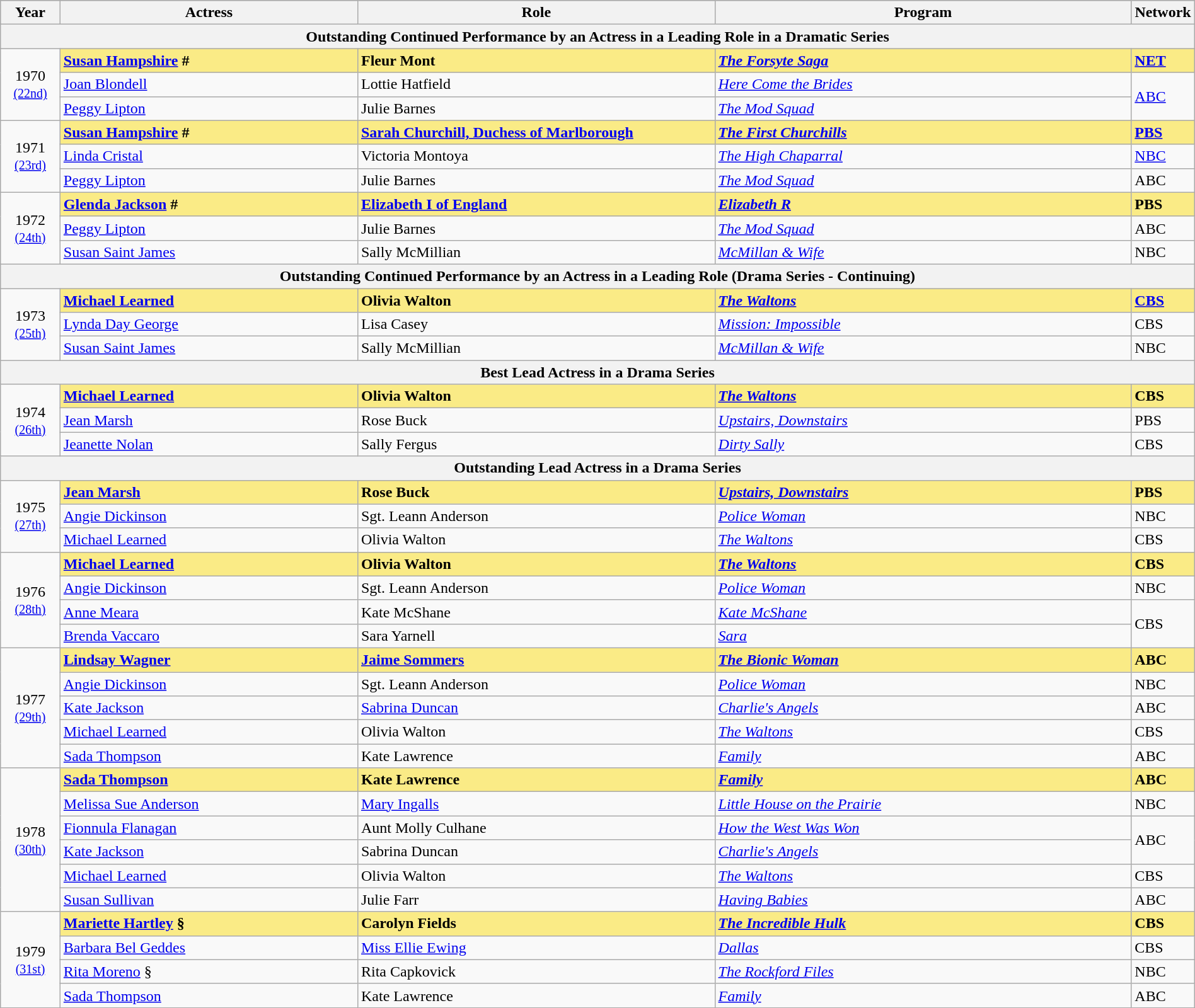<table class="wikitable" style="width:100%; text-align: left;">
<tr style="background:#bebebe;">
<th style="width:5%;">Year</th>
<th style="width:25%;">Actress</th>
<th style="width:30%;">Role</th>
<th style="width:35%;">Program</th>
<th style="width:5%;">Network</th>
</tr>
<tr>
<th colspan="5">Outstanding Continued Performance by an Actress in a Leading Role in a Dramatic Series</th>
</tr>
<tr>
<td rowspan="3" style="text-align:center">1970<br><small><a href='#'>(22nd)</a></small><br></td>
<td style="background:#FAEB86"><strong><a href='#'>Susan Hampshire</a> #</strong></td>
<td style="background:#FAEB86"><strong>Fleur Mont</strong></td>
<td style="background:#FAEB86"><strong><em><a href='#'>The Forsyte Saga</a></em></strong></td>
<td style="background:#FAEB86"><strong><a href='#'>NET</a></strong></td>
</tr>
<tr>
<td><a href='#'>Joan Blondell</a></td>
<td>Lottie Hatfield</td>
<td><em><a href='#'>Here Come the Brides</a></em></td>
<td rowspan="2"><a href='#'>ABC</a></td>
</tr>
<tr>
<td><a href='#'>Peggy Lipton</a></td>
<td>Julie Barnes</td>
<td><em><a href='#'>The Mod Squad</a></em></td>
</tr>
<tr>
<td rowspan="3" style="text-align:center">1971<br><small><a href='#'>(23rd)</a></small><br></td>
<td style="background:#FAEB86"><strong><a href='#'>Susan Hampshire</a> #</strong></td>
<td style="background:#FAEB86"><strong><a href='#'>Sarah Churchill, Duchess of Marlborough</a></strong></td>
<td style="background:#FAEB86"><strong><em><a href='#'>The First Churchills</a></em></strong></td>
<td style="background:#FAEB86"><strong><a href='#'>PBS</a></strong></td>
</tr>
<tr>
<td><a href='#'>Linda Cristal</a></td>
<td>Victoria Montoya</td>
<td><em><a href='#'>The High Chaparral</a></em></td>
<td><a href='#'>NBC</a></td>
</tr>
<tr>
<td><a href='#'>Peggy Lipton</a></td>
<td>Julie Barnes</td>
<td><em><a href='#'>The Mod Squad</a></em></td>
<td>ABC</td>
</tr>
<tr>
<td rowspan="3" style="text-align:center">1972<br><small><a href='#'>(24th)</a></small><br></td>
<td style="background:#FAEB86"><strong><a href='#'>Glenda Jackson</a> #</strong></td>
<td style="background:#FAEB86"><strong><a href='#'>Elizabeth I of England</a></strong></td>
<td style="background:#FAEB86"><strong><em><a href='#'>Elizabeth R</a></em></strong></td>
<td style="background:#FAEB86"><strong>PBS</strong></td>
</tr>
<tr>
<td><a href='#'>Peggy Lipton</a></td>
<td>Julie Barnes</td>
<td><em><a href='#'>The Mod Squad</a></em></td>
<td>ABC</td>
</tr>
<tr>
<td><a href='#'>Susan Saint James</a></td>
<td>Sally McMillian</td>
<td><em><a href='#'>McMillan & Wife</a></em></td>
<td>NBC</td>
</tr>
<tr>
<th colspan="5">Outstanding Continued Performance by an Actress in a Leading Role (Drama Series - Continuing)</th>
</tr>
<tr>
<td rowspan="3" style="text-align:center">1973<br><small><a href='#'>(25th)</a></small><br></td>
<td style="background:#FAEB86"><strong><a href='#'>Michael Learned</a></strong></td>
<td style="background:#FAEB86"><strong>Olivia Walton</strong></td>
<td style="background:#FAEB86"><strong><em><a href='#'>The Waltons</a></em></strong></td>
<td style="background:#FAEB86"><strong><a href='#'>CBS</a></strong></td>
</tr>
<tr>
<td><a href='#'>Lynda Day George</a></td>
<td>Lisa Casey</td>
<td><em><a href='#'>Mission: Impossible</a></em></td>
<td>CBS</td>
</tr>
<tr>
<td><a href='#'>Susan Saint James</a></td>
<td>Sally McMillian</td>
<td><em><a href='#'>McMillan & Wife</a></em></td>
<td>NBC</td>
</tr>
<tr>
<th colspan="5">Best Lead Actress in a Drama Series</th>
</tr>
<tr>
<td rowspan="3" style="text-align:center">1974<br><small><a href='#'>(26th)</a></small><br></td>
<td style="background:#FAEB86"><strong><a href='#'>Michael Learned</a></strong></td>
<td style="background:#FAEB86"><strong>Olivia Walton</strong></td>
<td style="background:#FAEB86"><strong><em><a href='#'>The Waltons</a></em></strong></td>
<td style="background:#FAEB86"><strong>CBS</strong></td>
</tr>
<tr>
<td><a href='#'>Jean Marsh</a></td>
<td>Rose Buck</td>
<td><em><a href='#'>Upstairs, Downstairs</a></em></td>
<td>PBS</td>
</tr>
<tr>
<td><a href='#'>Jeanette Nolan</a></td>
<td>Sally Fergus</td>
<td><em><a href='#'>Dirty Sally</a></em></td>
<td>CBS</td>
</tr>
<tr>
<th colspan="5">Outstanding Lead Actress in a Drama Series</th>
</tr>
<tr>
<td rowspan="3" style="text-align:center">1975<br><small><a href='#'>(27th)</a></small><br></td>
<td style="background:#FAEB86"><strong><a href='#'>Jean Marsh</a></strong></td>
<td style="background:#FAEB86"><strong>Rose Buck</strong></td>
<td style="background:#FAEB86"><a href='#'><strong><em>Upstairs, Downstairs</em></strong></a></td>
<td style="background:#FAEB86"><strong>PBS</strong></td>
</tr>
<tr>
<td><a href='#'>Angie Dickinson</a></td>
<td>Sgt. Leann Anderson</td>
<td><em><a href='#'>Police Woman</a></em></td>
<td>NBC</td>
</tr>
<tr>
<td><a href='#'>Michael Learned</a></td>
<td>Olivia Walton</td>
<td><em><a href='#'>The Waltons</a></em></td>
<td>CBS</td>
</tr>
<tr>
<td rowspan="4" style="text-align:center">1976<br><small><a href='#'>(28th)</a></small><br></td>
<td style="background:#FAEB86"><strong><a href='#'>Michael Learned</a></strong></td>
<td style="background:#FAEB86"><strong>Olivia Walton</strong></td>
<td style="background:#FAEB86"><strong><em><a href='#'>The Waltons</a></em></strong></td>
<td style="background:#FAEB86"><strong>CBS</strong></td>
</tr>
<tr>
<td><a href='#'>Angie Dickinson</a></td>
<td>Sgt. Leann Anderson</td>
<td><a href='#'><em>Police Woman</em></a></td>
<td>NBC</td>
</tr>
<tr>
<td><a href='#'>Anne Meara</a></td>
<td>Kate McShane</td>
<td><em><a href='#'>Kate McShane</a></em></td>
<td rowspan="2">CBS</td>
</tr>
<tr>
<td><a href='#'>Brenda Vaccaro</a></td>
<td>Sara Yarnell</td>
<td><em><a href='#'>Sara</a></em></td>
</tr>
<tr>
<td rowspan="5" style="text-align:center">1977<br><small><a href='#'>(29th)</a></small><br></td>
<td style="background:#FAEB86"><strong><a href='#'>Lindsay Wagner</a></strong></td>
<td style="background:#FAEB86"><strong><a href='#'>Jaime Sommers</a></strong></td>
<td style="background:#FAEB86"><strong><em><a href='#'>The Bionic Woman</a></em></strong></td>
<td style="background:#FAEB86"><strong>ABC</strong></td>
</tr>
<tr>
<td><a href='#'>Angie Dickinson</a></td>
<td>Sgt. Leann Anderson</td>
<td><a href='#'><em>Police Woman</em></a></td>
<td>NBC</td>
</tr>
<tr>
<td><a href='#'>Kate Jackson</a></td>
<td><a href='#'>Sabrina Duncan</a></td>
<td><em><a href='#'>Charlie's Angels</a></em></td>
<td>ABC</td>
</tr>
<tr>
<td><a href='#'>Michael Learned</a></td>
<td>Olivia Walton</td>
<td><em><a href='#'>The Waltons</a></em></td>
<td>CBS</td>
</tr>
<tr>
<td><a href='#'>Sada Thompson</a></td>
<td>Kate Lawrence</td>
<td><em><a href='#'>Family</a></em></td>
<td>ABC</td>
</tr>
<tr>
<td rowspan="6" style="text-align:center">1978<br><small><a href='#'>(30th)</a></small><br></td>
<td style="background:#FAEB86"><strong><a href='#'>Sada Thompson</a></strong></td>
<td style="background:#FAEB86"><strong>Kate Lawrence</strong></td>
<td style="background:#FAEB86"><a href='#'><strong><em>Family</em></strong></a></td>
<td style="background:#FAEB86"><strong>ABC</strong></td>
</tr>
<tr>
<td><a href='#'>Melissa Sue Anderson</a></td>
<td><a href='#'>Mary Ingalls</a></td>
<td><em><a href='#'>Little House on the Prairie</a></em></td>
<td>NBC</td>
</tr>
<tr>
<td><a href='#'>Fionnula Flanagan</a></td>
<td>Aunt Molly Culhane</td>
<td><em><a href='#'>How the West Was Won</a></em></td>
<td rowspan="2">ABC</td>
</tr>
<tr>
<td><a href='#'>Kate Jackson</a></td>
<td>Sabrina Duncan</td>
<td><em><a href='#'>Charlie's Angels</a></em></td>
</tr>
<tr>
<td><a href='#'>Michael Learned</a></td>
<td>Olivia Walton</td>
<td><em><a href='#'>The Waltons</a></em></td>
<td>CBS</td>
</tr>
<tr>
<td><a href='#'>Susan Sullivan</a></td>
<td>Julie Farr</td>
<td><em><a href='#'>Having Babies</a></em></td>
<td>ABC</td>
</tr>
<tr>
<td rowspan="4" style="text-align:center">1979<br><small><a href='#'>(31st)</a></small><br></td>
<td style="background:#FAEB86"><strong><a href='#'>Mariette Hartley</a> §</strong></td>
<td style="background:#FAEB86"><strong>Carolyn Fields</strong></td>
<td style="background:#FAEB86"><strong><em><a href='#'>The Incredible Hulk</a></em></strong></td>
<td style="background:#FAEB86"><strong>CBS</strong></td>
</tr>
<tr>
<td><a href='#'>Barbara Bel Geddes</a></td>
<td><a href='#'>Miss Ellie Ewing</a></td>
<td><em><a href='#'>Dallas</a></em></td>
<td>CBS</td>
</tr>
<tr>
<td><a href='#'>Rita Moreno</a> §</td>
<td>Rita Capkovick</td>
<td><em><a href='#'>The Rockford Files</a></em></td>
<td>NBC</td>
</tr>
<tr>
<td><a href='#'>Sada Thompson</a></td>
<td>Kate Lawrence</td>
<td><a href='#'><em>Family</em></a></td>
<td>ABC</td>
</tr>
</table>
